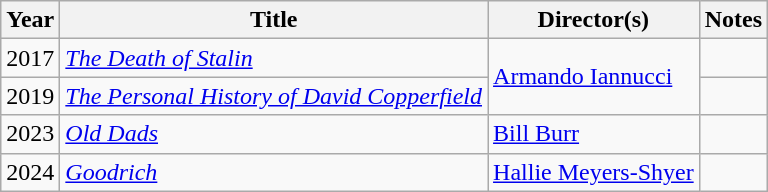<table class="wikitable sortable">
<tr>
<th>Year</th>
<th>Title</th>
<th>Director(s)</th>
<th>Notes</th>
</tr>
<tr>
<td>2017</td>
<td><em><a href='#'>The Death of Stalin</a></em></td>
<td rowspan="2"><a href='#'>Armando Iannucci</a></td>
<td></td>
</tr>
<tr>
<td>2019</td>
<td><em><a href='#'>The Personal History of David Copperfield</a></em></td>
<td></td>
</tr>
<tr>
<td>2023</td>
<td><em><a href='#'>Old Dads</a></em></td>
<td><a href='#'>Bill Burr</a></td>
<td></td>
</tr>
<tr>
<td>2024</td>
<td><em><a href='#'>Goodrich</a></em></td>
<td><a href='#'>Hallie Meyers-Shyer</a></td>
<td></td>
</tr>
</table>
